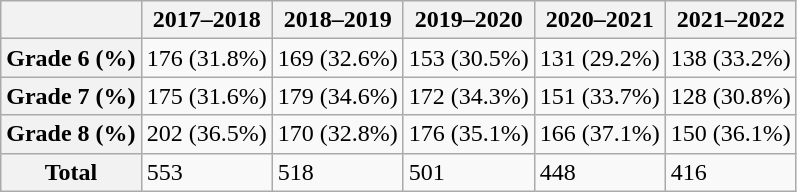<table class="wikitable">
<tr>
<th></th>
<th>2017<strong>–2018</strong></th>
<th>2018<strong>–2019</strong></th>
<th>2019<strong>–2020</strong></th>
<th>2020<strong>–2021</strong></th>
<th>2021<strong>–2022</strong></th>
</tr>
<tr>
<th>Grade 6 (%)</th>
<td>176 (31.8%)</td>
<td>169 (32.6%)</td>
<td>153 (30.5%)</td>
<td>131 (29.2%)</td>
<td>138 (33.2%)</td>
</tr>
<tr>
<th>Grade 7 (%)</th>
<td>175 (31.6%)</td>
<td>179 (34.6%)</td>
<td>172 (34.3%)</td>
<td>151 (33.7%)</td>
<td>128 (30.8%)</td>
</tr>
<tr>
<th>Grade 8 (%)</th>
<td>202 (36.5%)</td>
<td>170 (32.8%)</td>
<td>176 (35.1%)</td>
<td>166 (37.1%)</td>
<td>150 (36.1%)</td>
</tr>
<tr>
<th>Total</th>
<td>553</td>
<td>518</td>
<td>501</td>
<td>448</td>
<td>416</td>
</tr>
</table>
